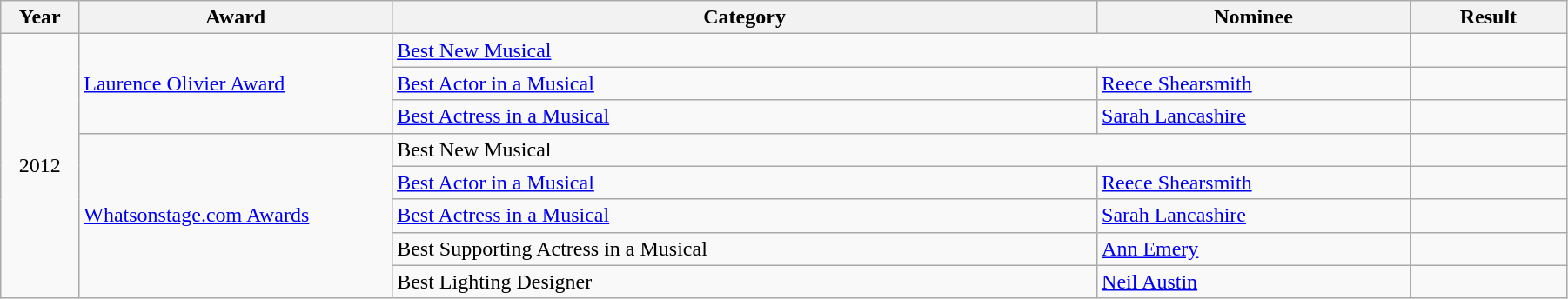<table class="wikitable" width="95%">
<tr>
<th width="5%">Year</th>
<th width="20%">Award</th>
<th width="45%">Category</th>
<th width="20%">Nominee</th>
<th width="10%">Result</th>
</tr>
<tr>
<td rowspan="8" align="center">2012</td>
<td rowspan="3"><a href='#'>Laurence Olivier Award</a></td>
<td colspan="2"><a href='#'>Best New Musical</a></td>
<td></td>
</tr>
<tr>
<td><a href='#'>Best Actor in a Musical</a></td>
<td><a href='#'>Reece Shearsmith</a></td>
<td></td>
</tr>
<tr>
<td><a href='#'>Best Actress in a Musical</a></td>
<td><a href='#'>Sarah Lancashire</a></td>
<td></td>
</tr>
<tr>
<td rowspan="5"><a href='#'>Whatsonstage.com Awards</a></td>
<td colspan="2">Best New Musical</td>
<td></td>
</tr>
<tr>
<td><a href='#'>Best Actor in a Musical</a></td>
<td><a href='#'>Reece Shearsmith</a></td>
<td></td>
</tr>
<tr>
<td><a href='#'>Best Actress in a Musical</a></td>
<td><a href='#'>Sarah Lancashire</a></td>
<td></td>
</tr>
<tr>
<td>Best Supporting Actress in a Musical</td>
<td><a href='#'>Ann Emery</a></td>
<td></td>
</tr>
<tr>
<td>Best Lighting Designer</td>
<td><a href='#'>Neil Austin</a></td>
<td></td>
</tr>
</table>
